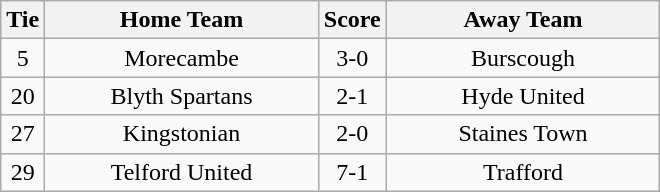<table class="wikitable" style="text-align:center;">
<tr>
<th width=20>Tie</th>
<th width=175>Home Team</th>
<th width=20>Score</th>
<th width=175>Away Team</th>
</tr>
<tr>
<td>5</td>
<td>Morecambe</td>
<td>3-0</td>
<td>Burscough</td>
</tr>
<tr>
<td>20</td>
<td>Blyth Spartans</td>
<td>2-1</td>
<td>Hyde United</td>
</tr>
<tr>
<td>27</td>
<td>Kingstonian</td>
<td>2-0</td>
<td>Staines Town</td>
</tr>
<tr>
<td>29</td>
<td>Telford United</td>
<td>7-1</td>
<td>Trafford</td>
</tr>
</table>
